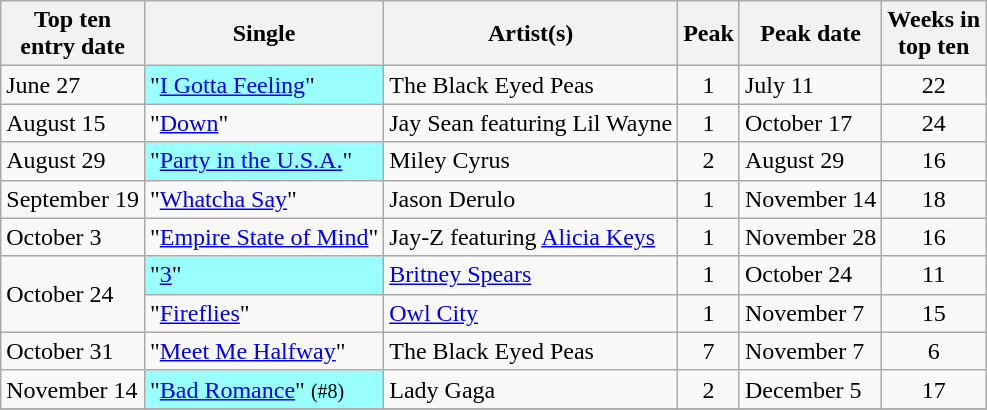<table class="wikitable sortable">
<tr>
<th>Top ten<br>entry date</th>
<th>Single</th>
<th>Artist(s)</th>
<th>Peak</th>
<th>Peak date</th>
<th>Weeks in<br>top ten</th>
</tr>
<tr>
<td>June 27</td>
<td bgcolor = #99FFFF>"<a href='#'>I Gotta Feeling</a>" </td>
<td>The Black Eyed Peas</td>
<td align=center>1</td>
<td>July 11</td>
<td align=center>22</td>
</tr>
<tr>
<td>August 15</td>
<td>"<a href='#'>Down</a>"</td>
<td>Jay Sean featuring Lil Wayne</td>
<td align=center>1</td>
<td>October 17</td>
<td align=center>24</td>
</tr>
<tr>
<td>August 29</td>
<td bgcolor = #99FFFF>"<a href='#'>Party in the U.S.A.</a>" </td>
<td>Miley Cyrus</td>
<td align=center>2</td>
<td>August 29</td>
<td align=center>16</td>
</tr>
<tr>
<td>September 19</td>
<td>"<a href='#'>Whatcha Say</a>"</td>
<td>Jason Derulo</td>
<td align=center>1</td>
<td>November 14</td>
<td align=center>18</td>
</tr>
<tr>
<td>October 3</td>
<td>"<a href='#'>Empire State of Mind</a>"</td>
<td>Jay-Z featuring <a href='#'>Alicia Keys</a></td>
<td align=center>1</td>
<td>November 28</td>
<td align=center>16</td>
</tr>
<tr>
<td rowspan="2">October 24</td>
<td bgcolor = #99FFFF>"<a href='#'>3</a>" </td>
<td><a href='#'>Britney Spears</a></td>
<td align=center>1</td>
<td>October 24</td>
<td align=center>11</td>
</tr>
<tr>
<td>"<a href='#'>Fireflies</a>"</td>
<td><a href='#'>Owl City</a></td>
<td align=center>1</td>
<td>November 7</td>
<td align=center>15</td>
</tr>
<tr>
<td>October 31</td>
<td>"<a href='#'>Meet Me Halfway</a>"</td>
<td>The Black Eyed Peas</td>
<td align=center>7</td>
<td>November 7</td>
<td align=center>6</td>
</tr>
<tr>
<td>November 14</td>
<td bgcolor = #99FFFF>"<a href='#'>Bad Romance</a>" <small>(#8)</small> </td>
<td>Lady Gaga</td>
<td align=center>2</td>
<td>December 5</td>
<td align=center>17</td>
</tr>
<tr>
</tr>
</table>
